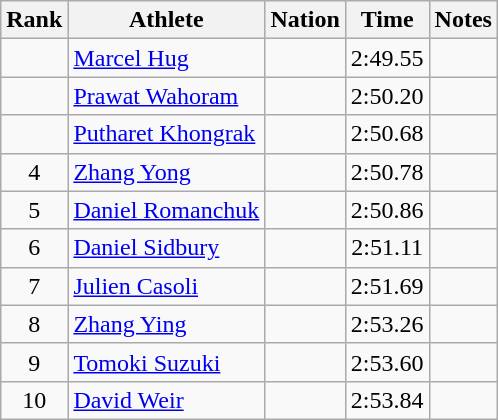<table class="wikitable sortable" style="text-align:center">
<tr>
<th>Rank</th>
<th>Athlete</th>
<th>Nation</th>
<th>Time</th>
<th>Notes</th>
</tr>
<tr>
<td></td>
<td align=left><a href='#'>Marcel Hug</a></td>
<td align=left></td>
<td>2:49.55</td>
<td><strong></strong></td>
</tr>
<tr>
<td></td>
<td align=left><a href='#'>Prawat Wahoram</a></td>
<td align=left></td>
<td>2:50.20</td>
<td></td>
</tr>
<tr>
<td></td>
<td align=left><a href='#'>Putharet Khongrak</a></td>
<td align=left></td>
<td>2:50.68</td>
<td></td>
</tr>
<tr>
<td>4</td>
<td align=left><a href='#'>Zhang Yong</a></td>
<td align=left></td>
<td>2:50.78</td>
<td></td>
</tr>
<tr>
<td>5</td>
<td align=left><a href='#'>Daniel Romanchuk</a></td>
<td align=left></td>
<td>2:50.86</td>
<td></td>
</tr>
<tr>
<td>6</td>
<td align=left><a href='#'>Daniel Sidbury</a></td>
<td align=left></td>
<td>2:51.11</td>
<td></td>
</tr>
<tr>
<td>7</td>
<td align=left><a href='#'>Julien Casoli</a></td>
<td align=left></td>
<td>2:51.69</td>
<td></td>
</tr>
<tr>
<td>8</td>
<td align=left><a href='#'>Zhang Ying</a></td>
<td align=left></td>
<td>2:53.26</td>
<td></td>
</tr>
<tr>
<td>9</td>
<td align=left><a href='#'>Tomoki Suzuki</a></td>
<td align=left></td>
<td>2:53.60</td>
<td></td>
</tr>
<tr>
<td>10</td>
<td align=left><a href='#'>David Weir</a></td>
<td align=left></td>
<td>2:53.84</td>
<td></td>
</tr>
</table>
